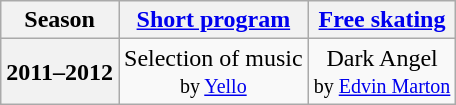<table class=wikitable style=text-align:center>
<tr>
<th>Season</th>
<th><a href='#'>Short program</a></th>
<th><a href='#'>Free skating</a></th>
</tr>
<tr>
<th>2011–2012 <br> </th>
<td>Selection of music <br><small> by <a href='#'>Yello</a> </small></td>
<td>Dark Angel <br><small> by <a href='#'>Edvin Marton</a></small></td>
</tr>
</table>
